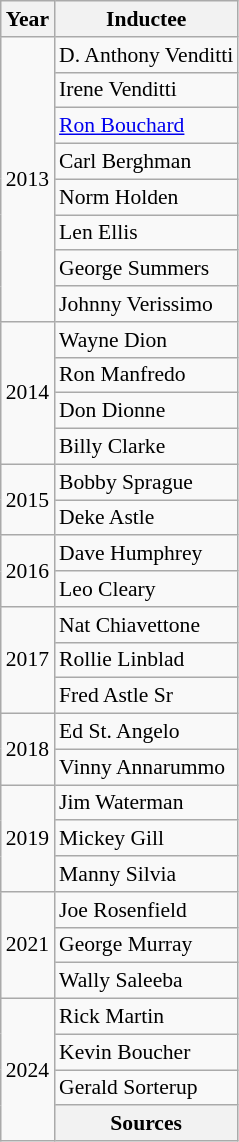<table class="wikitable" style="font-size: 90%;">
<tr>
<th>Year</th>
<th>Inductee</th>
</tr>
<tr>
<td rowspan=8>2013</td>
<td>D. Anthony Venditti</td>
</tr>
<tr>
<td>Irene Venditti</td>
</tr>
<tr>
<td><a href='#'>Ron Bouchard</a></td>
</tr>
<tr>
<td>Carl Berghman</td>
</tr>
<tr>
<td>Norm Holden</td>
</tr>
<tr>
<td>Len Ellis</td>
</tr>
<tr>
<td>George Summers</td>
</tr>
<tr>
<td>Johnny Verissimo</td>
</tr>
<tr>
<td rowspan=4>2014</td>
<td>Wayne Dion</td>
</tr>
<tr>
<td>Ron Manfredo</td>
</tr>
<tr>
<td>Don Dionne</td>
</tr>
<tr>
<td>Billy Clarke</td>
</tr>
<tr>
<td rowspan=2>2015</td>
<td>Bobby Sprague</td>
</tr>
<tr>
<td>Deke Astle</td>
</tr>
<tr>
<td rowspan=2>2016</td>
<td>Dave Humphrey</td>
</tr>
<tr>
<td>Leo Cleary</td>
</tr>
<tr>
<td rowspan=3>2017</td>
<td>Nat Chiavettone</td>
</tr>
<tr>
<td>Rollie Linblad</td>
</tr>
<tr>
<td>Fred Astle Sr</td>
</tr>
<tr>
<td rowspan=2>2018</td>
<td>Ed St. Angelo</td>
</tr>
<tr>
<td>Vinny Annarummo</td>
</tr>
<tr>
<td rowspan=3>2019</td>
<td>Jim Waterman</td>
</tr>
<tr>
<td>Mickey Gill</td>
</tr>
<tr>
<td>Manny Silvia</td>
</tr>
<tr>
<td rowspan=3>2021</td>
<td>Joe Rosenfield</td>
</tr>
<tr>
<td>George Murray</td>
</tr>
<tr>
<td>Wally Saleeba</td>
</tr>
<tr>
<td rowspan=5>2024</td>
<td>Rick Martin</td>
</tr>
<tr>
<td>Kevin Boucher</td>
</tr>
<tr>
<td>Gerald Sorterup</td>
</tr>
<tr>
<th colspan=2>Sources</th>
</tr>
</table>
